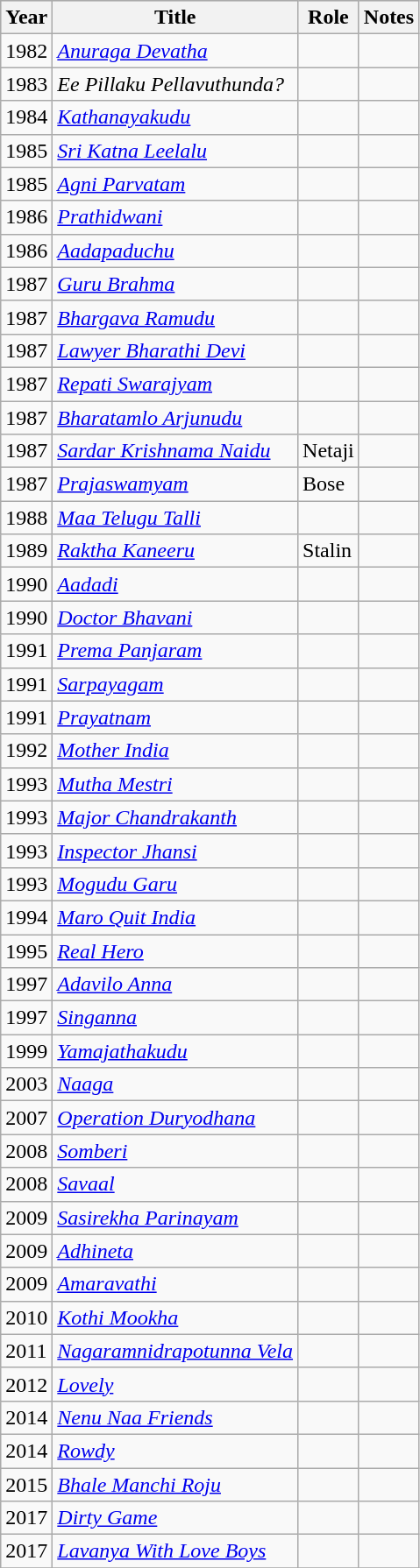<table class="wikitable">
<tr style="background:#CCC; text-align:center;">
<th>Year</th>
<th>Title</th>
<th>Role</th>
<th>Notes</th>
</tr>
<tr>
<td>1982</td>
<td><em><a href='#'>Anuraga Devatha</a></em></td>
<td></td>
<td></td>
</tr>
<tr>
<td>1983</td>
<td><em>Ee Pillaku Pellavuthunda?</em></td>
<td></td>
<td></td>
</tr>
<tr>
<td>1984</td>
<td><em><a href='#'>Kathanayakudu</a></em></td>
<td></td>
<td></td>
</tr>
<tr>
<td>1985</td>
<td><em><a href='#'>Sri Katna Leelalu</a></em></td>
<td></td>
<td></td>
</tr>
<tr>
<td>1985</td>
<td><em><a href='#'>Agni Parvatam</a></em></td>
<td></td>
<td></td>
</tr>
<tr>
<td>1986</td>
<td><em><a href='#'>Prathidwani</a></em></td>
<td></td>
<td></td>
</tr>
<tr>
<td>1986</td>
<td><em><a href='#'>Aadapaduchu</a></em></td>
<td></td>
<td></td>
</tr>
<tr>
<td>1987</td>
<td><em><a href='#'>Guru Brahma</a></em></td>
<td></td>
<td></td>
</tr>
<tr>
<td>1987</td>
<td><em><a href='#'>Bhargava Ramudu</a></em></td>
<td></td>
<td></td>
</tr>
<tr>
<td>1987</td>
<td><em><a href='#'>Lawyer Bharathi Devi</a></em></td>
<td></td>
<td></td>
</tr>
<tr>
<td>1987</td>
<td><em><a href='#'>Repati Swarajyam</a></em></td>
<td></td>
<td></td>
</tr>
<tr>
<td>1987</td>
<td><em><a href='#'>Bharatamlo Arjunudu</a></em></td>
<td></td>
<td></td>
</tr>
<tr>
<td>1987</td>
<td><em><a href='#'>Sardar Krishnama Naidu</a></em></td>
<td>Netaji</td>
<td></td>
</tr>
<tr>
<td>1987</td>
<td><em><a href='#'>Prajaswamyam</a></em></td>
<td>Bose</td>
<td></td>
</tr>
<tr>
<td>1988</td>
<td><em><a href='#'>Maa Telugu Talli</a></em></td>
<td></td>
<td></td>
</tr>
<tr>
<td>1989</td>
<td><em><a href='#'>Raktha Kaneeru</a></em></td>
<td>Stalin</td>
<td></td>
</tr>
<tr>
<td>1990</td>
<td><em><a href='#'>Aadadi</a></em></td>
<td></td>
<td></td>
</tr>
<tr>
<td>1990</td>
<td><em><a href='#'>Doctor Bhavani</a></em></td>
<td></td>
<td></td>
</tr>
<tr>
<td>1991</td>
<td><em><a href='#'>Prema Panjaram</a></em></td>
<td></td>
<td></td>
</tr>
<tr>
<td>1991</td>
<td><em><a href='#'>Sarpayagam</a></em></td>
<td></td>
<td></td>
</tr>
<tr>
<td>1991</td>
<td><em><a href='#'>Prayatnam</a></em></td>
<td></td>
<td></td>
</tr>
<tr>
<td>1992</td>
<td><em><a href='#'>Mother India</a></em></td>
<td></td>
<td></td>
</tr>
<tr>
<td>1993</td>
<td><em><a href='#'>Mutha Mestri</a></em></td>
<td></td>
<td></td>
</tr>
<tr>
<td>1993</td>
<td><em><a href='#'>Major Chandrakanth</a></em></td>
<td></td>
<td></td>
</tr>
<tr>
<td>1993</td>
<td><em><a href='#'>Inspector Jhansi</a></em></td>
<td></td>
<td></td>
</tr>
<tr>
<td>1993</td>
<td><em><a href='#'>Mogudu Garu</a></em></td>
<td></td>
<td></td>
</tr>
<tr>
<td>1994</td>
<td><em><a href='#'>Maro Quit India</a></em></td>
<td></td>
<td></td>
</tr>
<tr>
<td>1995</td>
<td><em><a href='#'>Real Hero</a></em></td>
<td></td>
<td></td>
</tr>
<tr>
<td>1997</td>
<td><em><a href='#'>Adavilo Anna</a></em></td>
<td></td>
<td></td>
</tr>
<tr>
<td>1997</td>
<td><em><a href='#'>Singanna</a></em></td>
<td></td>
<td></td>
</tr>
<tr>
<td>1999</td>
<td><em><a href='#'>Yamajathakudu</a></em></td>
<td></td>
<td></td>
</tr>
<tr>
<td>2003</td>
<td><em><a href='#'>Naaga</a></em></td>
<td></td>
<td></td>
</tr>
<tr>
<td>2007</td>
<td><em><a href='#'>Operation Duryodhana</a></em></td>
<td></td>
<td></td>
</tr>
<tr>
<td>2008</td>
<td><em><a href='#'>Somberi</a></em></td>
<td></td>
<td></td>
</tr>
<tr>
<td>2008</td>
<td><em><a href='#'>Savaal</a></em></td>
<td></td>
<td></td>
</tr>
<tr>
<td>2009</td>
<td><em><a href='#'>Sasirekha Parinayam</a></em></td>
<td></td>
<td></td>
</tr>
<tr>
<td>2009</td>
<td><em><a href='#'>Adhineta</a></em></td>
<td></td>
<td></td>
</tr>
<tr>
<td>2009</td>
<td><em><a href='#'>Amaravathi</a></em></td>
<td></td>
<td></td>
</tr>
<tr>
<td>2010</td>
<td><em><a href='#'>Kothi Mookha</a></em></td>
<td></td>
<td></td>
</tr>
<tr>
<td>2011</td>
<td><em><a href='#'>Nagaramnidrapotunna Vela</a></em></td>
<td></td>
<td></td>
</tr>
<tr>
<td>2012</td>
<td><em><a href='#'>Lovely</a></em></td>
<td></td>
<td></td>
</tr>
<tr>
<td>2014</td>
<td><em><a href='#'>Nenu Naa Friends</a></em></td>
<td></td>
<td></td>
</tr>
<tr>
<td>2014</td>
<td><em><a href='#'>Rowdy</a></em></td>
<td></td>
<td></td>
</tr>
<tr>
<td>2015</td>
<td><em><a href='#'>Bhale Manchi Roju</a></em></td>
<td></td>
<td></td>
</tr>
<tr>
<td>2017</td>
<td><em><a href='#'>Dirty Game</a></em></td>
<td></td>
<td></td>
</tr>
<tr>
<td>2017</td>
<td><em><a href='#'>Lavanya With Love Boys</a></em></td>
<td></td>
<td></td>
</tr>
<tr>
</tr>
</table>
